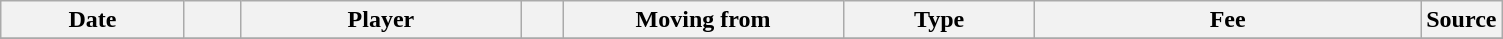<table class="wikitable sortable">
<tr>
<th style="width:115px;">Date</th>
<th style="width:30px;"></th>
<th style="width:180px;">Player</th>
<th style="width:20px;"></th>
<th style="width:180px;">Moving from</th>
<th style="width:120px;" class="unsortable">Type</th>
<th style="width:250px;" class="unsortable">Fee</th>
<th style="width:20px;">Source</th>
</tr>
<tr>
</tr>
</table>
